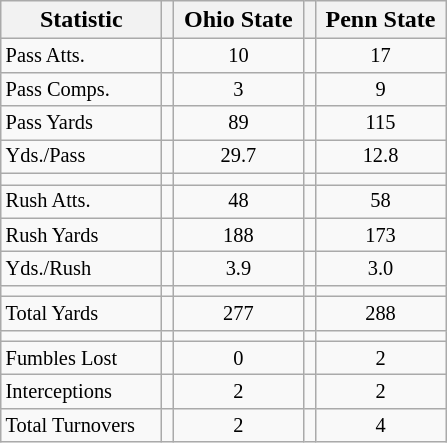<table class="wikitable">
<tr>
<th scope="col" align="left" width="100px">Statistic</th>
<th></th>
<th scope="col" text-align="center" width="80px">Ohio State</th>
<th></th>
<th scope="col" text-align="center" width="80px">Penn State</th>
</tr>
<tr>
<td style="font-size:85%;">Pass Atts.</td>
<td></td>
<td style="text-align: center; font-size:85%;">10</td>
<td></td>
<td style="text-align: center; font-size:85%;">17</td>
</tr>
<tr>
<td style="font-size:85%;">Pass Comps.</td>
<td></td>
<td style="text-align: center; font-size:85%;">3</td>
<td></td>
<td style="text-align: center; font-size:85%;">9</td>
</tr>
<tr>
<td style="font-size:85%;">Pass Yards</td>
<td></td>
<td style="text-align: center; font-size:85%;">89</td>
<td></td>
<td style="text-align: center; font-size:85%;">115</td>
</tr>
<tr>
<td style="font-size:85%;">Yds./Pass</td>
<td></td>
<td style="text-align: center; font-size:85%;">29.7</td>
<td></td>
<td style="text-align: center; font-size:85%;">12.8</td>
</tr>
<tr>
<td></td>
<td></td>
<td></td>
<td></td>
<td></td>
</tr>
<tr>
<td style="font-size:85%;">Rush Atts.</td>
<td></td>
<td style="text-align: center; font-size:85%;">48</td>
<td></td>
<td style="text-align: center; font-size:85%;">58</td>
</tr>
<tr>
<td style="font-size:85%;">Rush Yards</td>
<td></td>
<td style="text-align: center; font-size:85%;">188</td>
<td></td>
<td style="text-align: center; font-size:85%;">173</td>
</tr>
<tr>
<td style="font-size:85%;">Yds./Rush</td>
<td></td>
<td style="text-align: center; font-size:85%;">3.9</td>
<td></td>
<td style="text-align: center; font-size:85%;">3.0</td>
</tr>
<tr>
<td></td>
<td></td>
<td></td>
<td></td>
<td></td>
</tr>
<tr>
<td style="font-size:85%;">Total Yards</td>
<td></td>
<td style="text-align: center; font-size:85%;">277</td>
<td></td>
<td style="text-align: center; font-size:85%;">288</td>
</tr>
<tr>
<td></td>
<td></td>
<td></td>
<td></td>
<td></td>
</tr>
<tr>
<td style="font-size:85%;">Fumbles Lost</td>
<td></td>
<td style="text-align: center; font-size:85%;">0</td>
<td></td>
<td style="text-align: center; font-size:85%;">2</td>
</tr>
<tr>
<td style="font-size:85%;">Interceptions</td>
<td></td>
<td style="text-align: center; font-size:85%;">2</td>
<td></td>
<td style="text-align: center; font-size:85%;">2</td>
</tr>
<tr>
<td style="font-size:85%;">Total Turnovers</td>
<td></td>
<td style="text-align: center; font-size:85%;">2</td>
<td></td>
<td style="text-align: center; font-size:85%;">4</td>
</tr>
</table>
